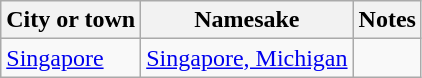<table class="wikitable">
<tr>
<th>City or town</th>
<th>Namesake</th>
<th>Notes</th>
</tr>
<tr>
<td><a href='#'>Singapore</a></td>
<td><a href='#'>Singapore, Michigan</a></td>
<td></td>
</tr>
</table>
